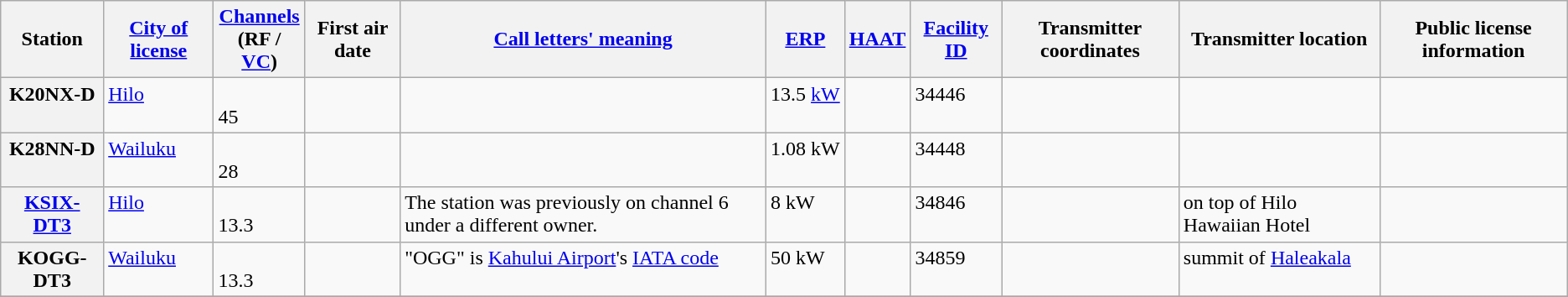<table class="wikitable">
<tr>
<th>Station</th>
<th><a href='#'>City of license</a></th>
<th><a href='#'>Channels</a><br>(RF / <a href='#'>VC</a>)</th>
<th>First air date</th>
<th><a href='#'>Call letters' meaning</a></th>
<th><a href='#'>ERP</a></th>
<th><a href='#'>HAAT</a></th>
<th><a href='#'>Facility ID</a></th>
<th>Transmitter coordinates</th>
<th>Transmitter location</th>
<th>Public license information</th>
</tr>
<tr style="vertical-align: top; text-align: left;">
<th scope = "row">K20NX-D</th>
<td><a href='#'>Hilo</a></td>
<td><br>45</td>
<td></td>
<td></td>
<td>13.5 <a href='#'>kW</a></td>
<td></td>
<td>34446</td>
<td></td>
<td></td>
<td></td>
</tr>
<tr style="vertical-align: top; text-align: left;">
<th scope = "row">K28NN-D</th>
<td><a href='#'>Wailuku</a></td>
<td><br>28</td>
<td></td>
<td></td>
<td>1.08 kW</td>
<td></td>
<td>34448</td>
<td></td>
<td></td>
<td></td>
</tr>
<tr style="vertical-align: top; text-align: left;">
<th scope = "row"><a href='#'>KSIX-DT3</a></th>
<td><a href='#'>Hilo</a></td>
<td><br>13.3</td>
<td></td>
<td>The station was previously on channel 6 under a different owner.</td>
<td>8 kW</td>
<td></td>
<td>34846</td>
<td></td>
<td>on top of Hilo Hawaiian Hotel</td>
<td><br></td>
</tr>
<tr style="vertical-align: top; text-align: left;">
<th scope = "row">KOGG-DT3</th>
<td><a href='#'>Wailuku</a></td>
<td><br>13.3</td>
<td></td>
<td>"OGG" is <a href='#'>Kahului Airport</a>'s <a href='#'>IATA code</a></td>
<td>50 kW</td>
<td></td>
<td>34859</td>
<td></td>
<td>summit of <a href='#'>Haleakala</a></td>
<td><br></td>
</tr>
<tr style="vertical-align: top; text-align: left;">
</tr>
</table>
